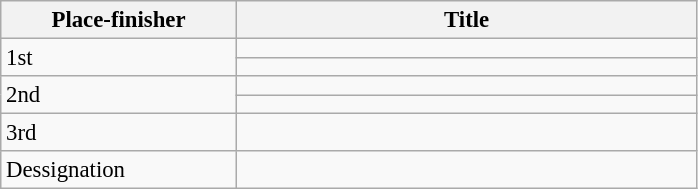<table class="wikitable sortable" style="font-size: 95%;">
<tr>
<th width="150">Place-finisher</th>
<th width="300">Title</th>
</tr>
<tr>
<td rowspan="2">1st</td>
<td></td>
</tr>
<tr>
<td></td>
</tr>
<tr>
<td rowspan="2">2nd</td>
<td></td>
</tr>
<tr>
<td></td>
</tr>
<tr>
<td>3rd</td>
<td></td>
</tr>
<tr>
<td>Dessignation</td>
<td></td>
</tr>
</table>
